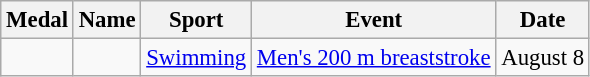<table class="wikitable" style="font-size:95%">
<tr>
<th>Medal</th>
<th>Name</th>
<th>Sport</th>
<th>Event</th>
<th>Date</th>
</tr>
<tr>
<td></td>
<td></td>
<td><a href='#'>Swimming</a></td>
<td><a href='#'>Men's 200 m breaststroke</a></td>
<td>August 8</td>
</tr>
</table>
